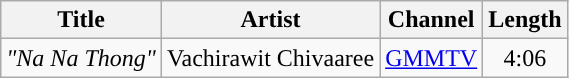<table class="wikitable sortable plainrowheaders">
<tr>
<th scope="col">Title</th>
<th scope="col">Artist</th>
<th scope="col">Channel</th>
<th scope="col" class="unsortable">Length</th>
</tr>
<tr>
<td><em>"Na Na Thong"</em></td>
<td>Vachirawit Chivaaree</td>
<td><a href='#'>GMMTV</a></td>
<td style="text-align: center;">4:06</td>
</tr>
</table>
